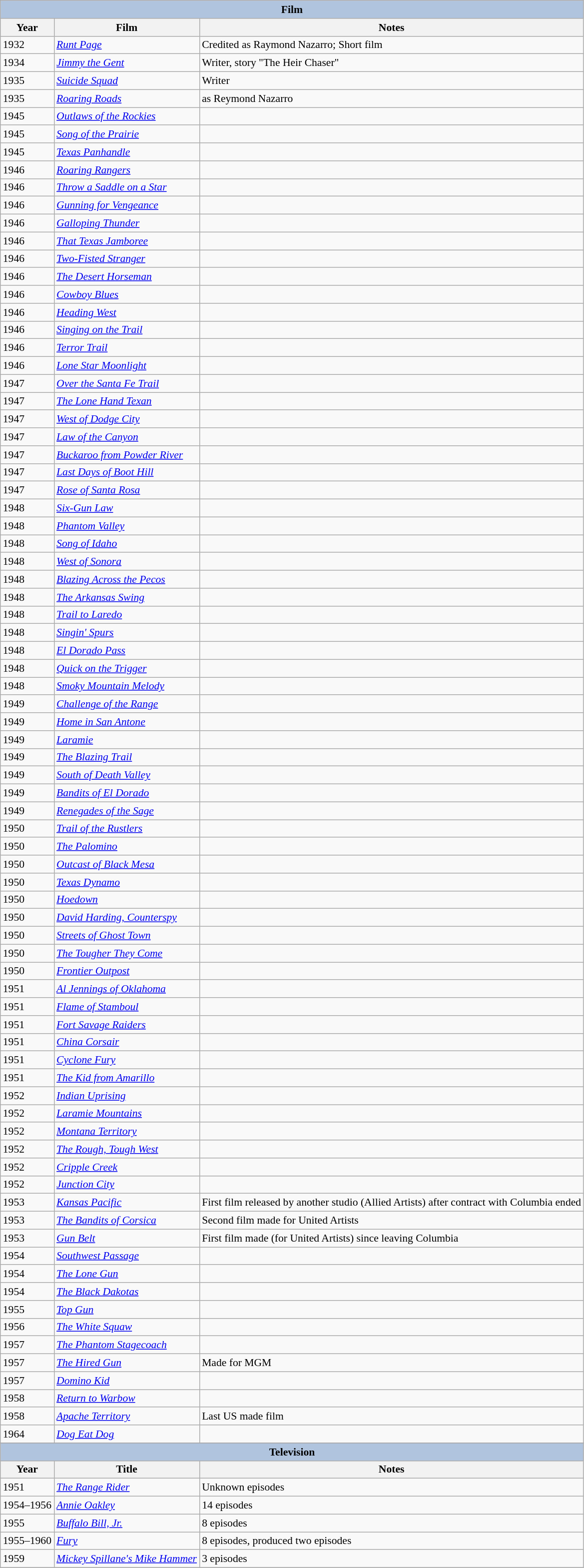<table class="wikitable" style="font-size: 90%;">
<tr>
<th colspan="4" style="background: LightSteelBlue;">Film</th>
</tr>
<tr>
<th>Year</th>
<th>Film</th>
<th>Notes</th>
</tr>
<tr>
<td>1932</td>
<td><em><a href='#'>Runt Page</a></em></td>
<td>Credited as Raymond Nazarro; Short film</td>
</tr>
<tr>
<td>1934</td>
<td><em><a href='#'>Jimmy the Gent</a></em></td>
<td>Writer, story "The Heir Chaser"</td>
</tr>
<tr>
<td>1935</td>
<td><em><a href='#'>Suicide Squad</a></em></td>
<td>Writer</td>
</tr>
<tr>
<td>1935</td>
<td><em><a href='#'>Roaring Roads</a></em></td>
<td>as Reymond Nazarro</td>
</tr>
<tr>
<td>1945</td>
<td><em><a href='#'>Outlaws of the Rockies</a></em></td>
<td></td>
</tr>
<tr>
<td>1945</td>
<td><em><a href='#'>Song of the Prairie</a></em></td>
<td></td>
</tr>
<tr>
<td>1945</td>
<td><em><a href='#'>Texas Panhandle</a></em></td>
<td></td>
</tr>
<tr>
<td>1946</td>
<td><em><a href='#'>Roaring Rangers</a></em></td>
<td></td>
</tr>
<tr>
<td>1946</td>
<td><em><a href='#'>Throw a Saddle on a Star</a></em></td>
<td></td>
</tr>
<tr>
<td>1946</td>
<td><em><a href='#'>Gunning for Vengeance</a></em></td>
<td></td>
</tr>
<tr>
<td>1946</td>
<td><em><a href='#'>Galloping Thunder</a></em></td>
<td></td>
</tr>
<tr>
<td>1946</td>
<td><em><a href='#'>That Texas Jamboree</a></em></td>
<td></td>
</tr>
<tr>
<td>1946</td>
<td><em><a href='#'>Two-Fisted Stranger</a></em></td>
<td></td>
</tr>
<tr>
<td>1946</td>
<td><em><a href='#'>The Desert Horseman</a></em></td>
<td></td>
</tr>
<tr>
<td>1946</td>
<td><em><a href='#'>Cowboy Blues</a></em></td>
<td></td>
</tr>
<tr>
<td>1946</td>
<td><em><a href='#'>Heading West</a></em></td>
</tr>
<tr>
<td>1946</td>
<td><em><a href='#'>Singing on the Trail</a></em></td>
<td></td>
</tr>
<tr>
<td>1946</td>
<td><em><a href='#'>Terror Trail</a></em></td>
<td></td>
</tr>
<tr>
<td>1946</td>
<td><em><a href='#'>Lone Star Moonlight</a></em></td>
<td></td>
</tr>
<tr>
<td>1947</td>
<td><em><a href='#'>Over the Santa Fe Trail</a></em></td>
<td></td>
</tr>
<tr>
<td>1947</td>
<td><em><a href='#'>The Lone Hand Texan</a></em></td>
<td></td>
</tr>
<tr>
<td>1947</td>
<td><em><a href='#'>West of Dodge City</a></em></td>
<td></td>
</tr>
<tr>
<td>1947</td>
<td><em><a href='#'>Law of the Canyon</a></em></td>
<td></td>
</tr>
<tr>
<td>1947</td>
<td><em><a href='#'>Buckaroo from Powder River</a></em></td>
<td></td>
</tr>
<tr>
<td>1947</td>
<td><em><a href='#'>Last Days of Boot Hill</a></em></td>
<td></td>
</tr>
<tr>
<td>1947</td>
<td><em><a href='#'>Rose of Santa Rosa</a></em></td>
<td></td>
</tr>
<tr>
<td>1948</td>
<td><em><a href='#'>Six-Gun Law</a></em></td>
<td></td>
</tr>
<tr>
<td>1948</td>
<td><em><a href='#'>Phantom Valley</a></em></td>
<td></td>
</tr>
<tr>
<td>1948</td>
<td><em><a href='#'>Song of Idaho</a></em></td>
<td></td>
</tr>
<tr>
<td>1948</td>
<td><em><a href='#'>West of Sonora</a></em></td>
<td></td>
</tr>
<tr>
<td>1948</td>
<td><em><a href='#'>Blazing Across the Pecos</a></em></td>
<td></td>
</tr>
<tr>
<td>1948</td>
<td><em><a href='#'>The Arkansas Swing</a></em></td>
<td></td>
</tr>
<tr>
<td>1948</td>
<td><em><a href='#'>Trail to Laredo</a></em></td>
<td></td>
</tr>
<tr>
<td>1948</td>
<td><em><a href='#'>Singin' Spurs</a></em></td>
<td></td>
</tr>
<tr>
<td>1948</td>
<td><em><a href='#'>El Dorado Pass</a></em></td>
<td></td>
</tr>
<tr>
<td>1948</td>
<td><em><a href='#'>Quick on the Trigger</a></em></td>
<td></td>
</tr>
<tr>
<td>1948</td>
<td><em><a href='#'>Smoky Mountain Melody</a></em></td>
<td></td>
</tr>
<tr>
<td>1949</td>
<td><em><a href='#'>Challenge of the Range</a></em></td>
<td></td>
</tr>
<tr>
<td>1949</td>
<td><em><a href='#'>Home in San Antone</a></em></td>
<td></td>
</tr>
<tr>
<td>1949</td>
<td><em><a href='#'>Laramie</a></em></td>
<td></td>
</tr>
<tr>
<td>1949</td>
<td><em><a href='#'>The Blazing Trail</a></em></td>
<td></td>
</tr>
<tr>
<td>1949</td>
<td><em><a href='#'>South of Death Valley</a></em></td>
<td></td>
</tr>
<tr>
<td>1949</td>
<td><em><a href='#'>Bandits of El Dorado</a></em></td>
<td></td>
</tr>
<tr>
<td>1949</td>
<td><em><a href='#'>Renegades of the Sage</a></em></td>
<td></td>
</tr>
<tr>
<td>1950</td>
<td><em><a href='#'>Trail of the Rustlers</a></em></td>
<td></td>
</tr>
<tr>
<td>1950</td>
<td><em><a href='#'>The Palomino</a></em></td>
<td></td>
</tr>
<tr>
<td>1950</td>
<td><em><a href='#'>Outcast of Black Mesa</a></em></td>
<td></td>
</tr>
<tr>
<td>1950</td>
<td><em><a href='#'>Texas Dynamo</a></em></td>
<td></td>
</tr>
<tr>
<td>1950</td>
<td><em><a href='#'>Hoedown</a></em></td>
<td></td>
</tr>
<tr>
<td>1950</td>
<td><em><a href='#'>David Harding, Counterspy</a></em></td>
<td></td>
</tr>
<tr>
<td>1950</td>
<td><em><a href='#'>Streets of Ghost Town</a></em></td>
<td></td>
</tr>
<tr>
<td>1950</td>
<td><em><a href='#'>The Tougher They Come</a></em></td>
<td></td>
</tr>
<tr>
<td>1950</td>
<td><em><a href='#'>Frontier Outpost</a></em></td>
<td></td>
</tr>
<tr>
<td>1951</td>
<td><em><a href='#'>Al Jennings of Oklahoma</a></em></td>
<td></td>
</tr>
<tr>
<td>1951</td>
<td><em><a href='#'>Flame of Stamboul</a></em></td>
<td></td>
</tr>
<tr>
<td>1951</td>
<td><em><a href='#'>Fort Savage Raiders</a></em></td>
<td></td>
</tr>
<tr>
<td>1951</td>
<td><em><a href='#'>China Corsair</a></em></td>
<td></td>
</tr>
<tr>
<td>1951</td>
<td><em><a href='#'>Cyclone Fury</a></em></td>
<td></td>
</tr>
<tr>
<td>1951</td>
<td><em><a href='#'>The Kid from Amarillo</a></em></td>
<td></td>
</tr>
<tr>
<td>1952</td>
<td><em><a href='#'>Indian Uprising</a></em></td>
<td></td>
</tr>
<tr>
<td>1952</td>
<td><em><a href='#'>Laramie Mountains</a></em></td>
<td></td>
</tr>
<tr>
<td>1952</td>
<td><em><a href='#'>Montana Territory</a></em></td>
<td></td>
</tr>
<tr>
<td>1952</td>
<td><em><a href='#'>The Rough, Tough West</a></em></td>
<td></td>
</tr>
<tr>
<td>1952</td>
<td><em><a href='#'>Cripple Creek</a></em></td>
<td></td>
</tr>
<tr>
<td>1952</td>
<td><em><a href='#'>Junction City</a></em></td>
<td></td>
</tr>
<tr>
<td>1953</td>
<td><em><a href='#'>Kansas Pacific</a></em></td>
<td>First film released by another studio (Allied Artists) after contract with Columbia ended</td>
</tr>
<tr>
<td>1953</td>
<td><em><a href='#'>The Bandits of Corsica</a></em></td>
<td>Second film made for United Artists</td>
</tr>
<tr>
<td>1953</td>
<td><em><a href='#'>Gun Belt</a></em></td>
<td>First film made (for United Artists) since leaving Columbia</td>
</tr>
<tr>
<td>1954</td>
<td><em><a href='#'>Southwest Passage</a></em></td>
<td></td>
</tr>
<tr>
<td>1954</td>
<td><em><a href='#'>The Lone Gun</a></em></td>
<td></td>
</tr>
<tr>
<td>1954</td>
<td><em><a href='#'>The Black Dakotas</a></em></td>
<td></td>
</tr>
<tr>
<td>1955</td>
<td><em><a href='#'>Top Gun</a></em></td>
<td></td>
</tr>
<tr>
<td>1956</td>
<td><em><a href='#'>The White Squaw</a></em></td>
<td></td>
</tr>
<tr>
<td>1957</td>
<td><em><a href='#'>The Phantom Stagecoach</a></em></td>
<td></td>
</tr>
<tr>
<td>1957</td>
<td><em><a href='#'>The Hired Gun</a></em></td>
<td>Made for MGM</td>
</tr>
<tr>
<td>1957</td>
<td><em><a href='#'>Domino Kid</a></em></td>
<td></td>
</tr>
<tr>
<td>1958</td>
<td><em><a href='#'>Return to Warbow</a></em></td>
<td></td>
</tr>
<tr>
<td>1958</td>
<td><em><a href='#'>Apache Territory</a></em></td>
<td>Last US made film</td>
</tr>
<tr>
<td>1964</td>
<td><em><a href='#'>Dog Eat Dog</a></em></td>
<td></td>
</tr>
<tr>
</tr>
<tr>
<th colspan="4" style="background: LightSteelBlue;">Television</th>
</tr>
<tr>
<th>Year</th>
<th>Title</th>
<th>Notes</th>
</tr>
<tr>
<td>1951</td>
<td><em><a href='#'>The Range Rider</a></em></td>
<td>Unknown episodes</td>
</tr>
<tr>
<td>1954–1956</td>
<td><em><a href='#'>Annie Oakley</a></em></td>
<td>14 episodes</td>
</tr>
<tr>
<td>1955</td>
<td><em><a href='#'>Buffalo Bill, Jr.</a></em></td>
<td>8 episodes</td>
</tr>
<tr>
<td>1955–1960</td>
<td><em><a href='#'>Fury</a></em></td>
<td>8 episodes, produced two episodes</td>
</tr>
<tr>
<td>1959</td>
<td><em><a href='#'>Mickey Spillane's Mike Hammer</a></em></td>
<td>3 episodes</td>
</tr>
<tr>
</tr>
</table>
